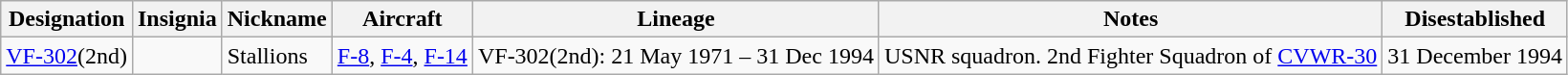<table class="wikitable">
<tr>
<th>Designation</th>
<th>Insignia</th>
<th>Nickname</th>
<th>Aircraft</th>
<th>Lineage</th>
<th>Notes</th>
<th>Disestablished</th>
</tr>
<tr>
<td><a href='#'>VF-302</a>(2nd)</td>
<td></td>
<td>Stallions</td>
<td><a href='#'>F-8</a>, <a href='#'>F-4</a>, <a href='#'>F-14</a></td>
<td style="white-space: nowrap;">VF-302(2nd): 21 May 1971 – 31 Dec 1994</td>
<td>USNR squadron. 2nd Fighter Squadron of <a href='#'>CVWR-30</a></td>
<td>31 December 1994</td>
</tr>
</table>
